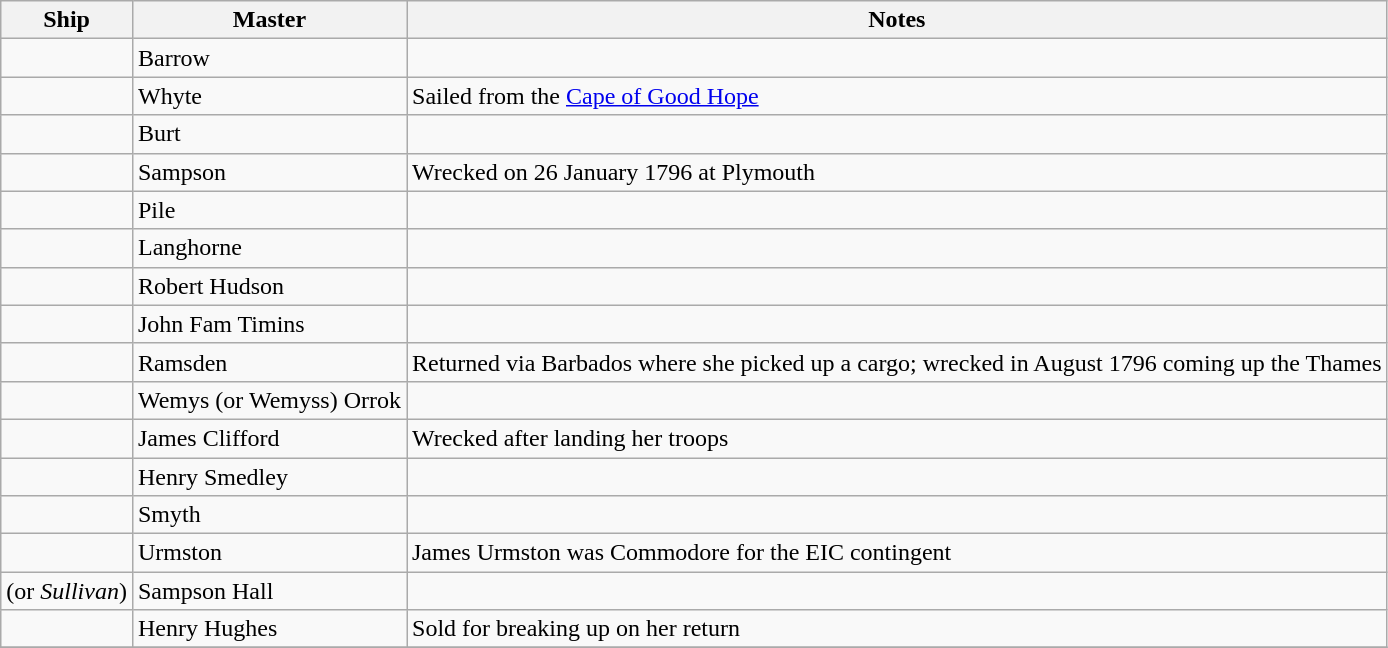<table class="sortable wikitable">
<tr>
<th>Ship</th>
<th>Master</th>
<th>Notes</th>
</tr>
<tr>
<td></td>
<td>Barrow</td>
<td></td>
</tr>
<tr>
<td></td>
<td>Whyte</td>
<td>Sailed from the <a href='#'>Cape of Good Hope</a></td>
</tr>
<tr>
<td></td>
<td>Burt</td>
<td></td>
</tr>
<tr>
<td></td>
<td>Sampson</td>
<td>Wrecked on 26 January 1796 at Plymouth</td>
</tr>
<tr>
<td></td>
<td>Pile</td>
<td></td>
</tr>
<tr>
<td></td>
<td>Langhorne</td>
<td></td>
</tr>
<tr>
<td></td>
<td>Robert Hudson</td>
<td></td>
</tr>
<tr>
<td></td>
<td>John Fam Timins</td>
<td></td>
</tr>
<tr>
<td></td>
<td>Ramsden</td>
<td>Returned via Barbados where she picked up a cargo; wrecked in August 1796 coming up the Thames</td>
</tr>
<tr>
<td></td>
<td>Wemys (or Wemyss) Orrok</td>
<td></td>
</tr>
<tr>
<td></td>
<td>James Clifford</td>
<td>Wrecked after landing her troops</td>
</tr>
<tr>
<td></td>
<td>Henry Smedley</td>
<td></td>
</tr>
<tr>
<td></td>
<td>Smyth</td>
<td></td>
</tr>
<tr>
<td></td>
<td>Urmston</td>
<td>James Urmston was Commodore for the EIC contingent</td>
</tr>
<tr>
<td> (or <em>Sullivan</em>)</td>
<td>Sampson Hall</td>
<td></td>
</tr>
<tr>
<td></td>
<td>Henry Hughes</td>
<td>Sold for breaking up on her return</td>
</tr>
<tr>
</tr>
</table>
